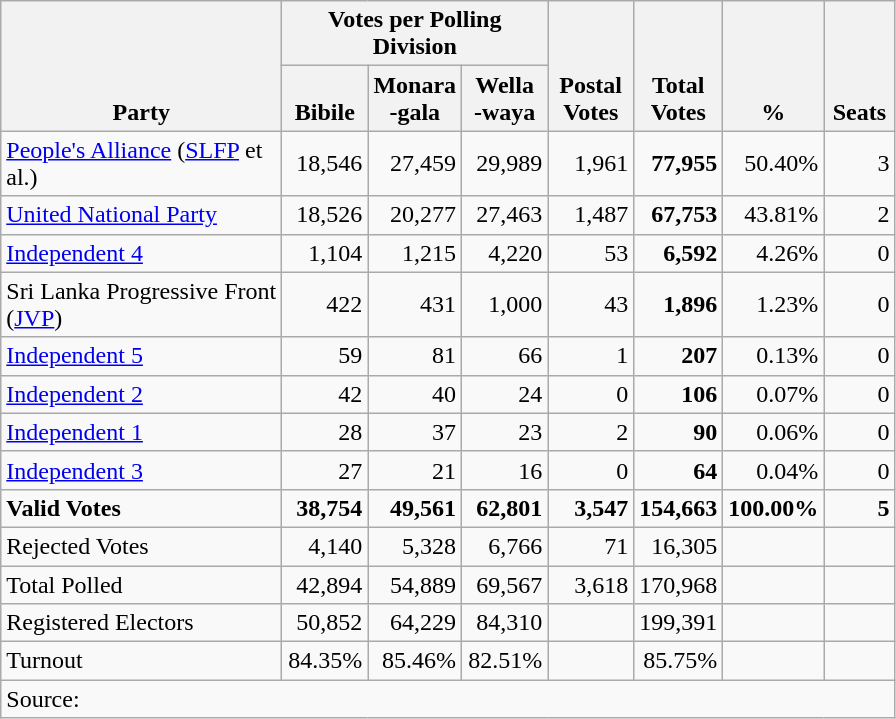<table class="wikitable" border="1" style="text-align:right;">
<tr>
<th align=left valign=bottom rowspan=2 width="180">Party</th>
<th colspan=3>Votes per Polling Division</th>
<th align=center valign=bottom rowspan=2 width="50">Postal<br>Votes</th>
<th align=center valign=bottom rowspan=2 width="50">Total Votes</th>
<th align=center valign=bottom rowspan=2 width="50">%</th>
<th align=center valign=bottom rowspan=2 width="40">Seats</th>
</tr>
<tr>
<th align=center valign=bottom width="50">Bibile</th>
<th align=center valign=bottom width="50">Monara<br>-gala</th>
<th align=center valign=bottom width="50">Wella<br>-waya</th>
</tr>
<tr>
<td align=left><a href='#'>People's Alliance</a> (<a href='#'>SLFP</a> et al.)</td>
<td>18,546</td>
<td>27,459</td>
<td>29,989</td>
<td>1,961</td>
<td><strong>77,955</strong></td>
<td>50.40%</td>
<td>3</td>
</tr>
<tr>
<td align=left><a href='#'>United National Party</a></td>
<td>18,526</td>
<td>20,277</td>
<td>27,463</td>
<td>1,487</td>
<td><strong>67,753</strong></td>
<td>43.81%</td>
<td>2</td>
</tr>
<tr>
<td align=left><a href='#'>Independent 4</a></td>
<td>1,104</td>
<td>1,215</td>
<td>4,220</td>
<td>53</td>
<td><strong>6,592</strong></td>
<td>4.26%</td>
<td>0</td>
</tr>
<tr>
<td align=left>Sri Lanka Progressive Front (<a href='#'>JVP</a>)</td>
<td>422</td>
<td>431</td>
<td>1,000</td>
<td>43</td>
<td><strong>1,896</strong></td>
<td>1.23%</td>
<td>0</td>
</tr>
<tr>
<td align=left><a href='#'>Independent 5</a></td>
<td>59</td>
<td>81</td>
<td>66</td>
<td>1</td>
<td><strong>207</strong></td>
<td>0.13%</td>
<td>0</td>
</tr>
<tr>
<td align=left><a href='#'>Independent 2</a></td>
<td>42</td>
<td>40</td>
<td>24</td>
<td>0</td>
<td><strong>106</strong></td>
<td>0.07%</td>
<td>0</td>
</tr>
<tr>
<td align=left><a href='#'>Independent 1</a></td>
<td>28</td>
<td>37</td>
<td>23</td>
<td>2</td>
<td><strong>90</strong></td>
<td>0.06%</td>
<td>0</td>
</tr>
<tr>
<td align=left><a href='#'>Independent 3</a></td>
<td>27</td>
<td>21</td>
<td>16</td>
<td>0</td>
<td><strong>64</strong></td>
<td>0.04%</td>
<td>0</td>
</tr>
<tr>
<td align=left><strong>Valid Votes</strong></td>
<td><strong>38,754</strong></td>
<td><strong>49,561</strong></td>
<td><strong>62,801</strong></td>
<td><strong>3,547</strong></td>
<td><strong>154,663</strong></td>
<td><strong>100.00%</strong></td>
<td><strong>5</strong></td>
</tr>
<tr>
<td align=left>Rejected Votes</td>
<td>4,140</td>
<td>5,328</td>
<td>6,766</td>
<td>71</td>
<td>16,305</td>
<td></td>
<td></td>
</tr>
<tr>
<td align=left>Total Polled</td>
<td>42,894</td>
<td>54,889</td>
<td>69,567</td>
<td>3,618</td>
<td>170,968</td>
<td></td>
<td></td>
</tr>
<tr>
<td align=left>Registered Electors</td>
<td>50,852</td>
<td>64,229</td>
<td>84,310</td>
<td></td>
<td>199,391</td>
<td></td>
<td></td>
</tr>
<tr>
<td align=left>Turnout</td>
<td>84.35%</td>
<td>85.46%</td>
<td>82.51%</td>
<td></td>
<td>85.75%</td>
<td></td>
<td></td>
</tr>
<tr>
<td align=left colspan=9>Source:</td>
</tr>
</table>
